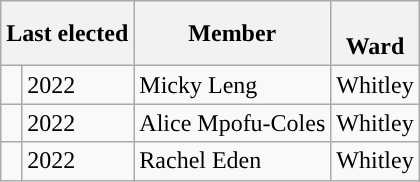<table class="wikitable">
<tr>
<th colspan="2">Last elected</th>
<th>Member</th>
<th><br>Ward</th>
</tr>
<tr>
<td style="background-color: "></td>
<td>2022</td>
<td>Micky Leng</td>
<td>Whitley</td>
</tr>
<tr>
<td style="background-color: "></td>
<td>2022</td>
<td>Alice Mpofu-Coles</td>
<td>Whitley</td>
</tr>
<tr>
<td style="background-color: "></td>
<td>2022</td>
<td>Rachel Eden</td>
<td>Whitley</td>
</tr>
</table>
